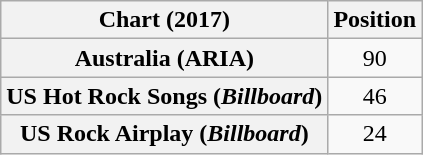<table class="wikitable sortable plainrowheaders" style="text-align:center">
<tr>
<th scope="col">Chart (2017)</th>
<th scope="col">Position</th>
</tr>
<tr>
<th scope="row">Australia (ARIA)</th>
<td>90</td>
</tr>
<tr>
<th scope="row">US Hot Rock Songs (<em>Billboard</em>)</th>
<td>46</td>
</tr>
<tr>
<th scope="row">US Rock Airplay (<em>Billboard</em>)</th>
<td>24</td>
</tr>
</table>
